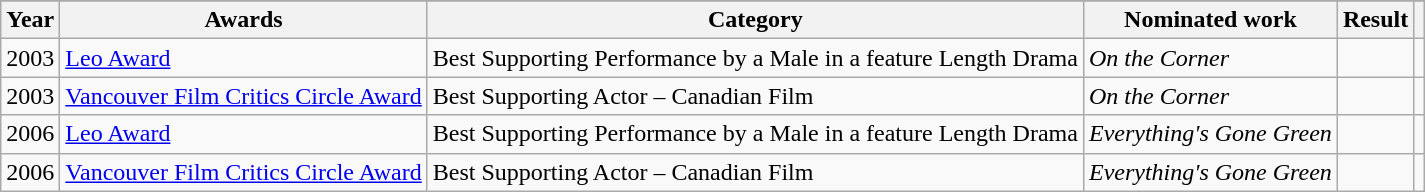<table class="wikitable sortable">
<tr>
</tr>
<tr>
<th>Year</th>
<th>Awards</th>
<th>Category</th>
<th>Nominated work</th>
<th>Result</th>
<th class="unsortable"></th>
</tr>
<tr>
<td>2003</td>
<td><a href='#'>Leo Award</a></td>
<td>Best Supporting Performance by a Male in a feature Length Drama</td>
<td><em>On the Corner</em></td>
<td></td>
<td style="text-align:center;"></td>
</tr>
<tr>
<td>2003</td>
<td><a href='#'>Vancouver Film Critics Circle Award</a></td>
<td>Best Supporting Actor – Canadian Film</td>
<td><em>On the Corner</em></td>
<td></td>
<td style="text-align:center;"></td>
</tr>
<tr>
<td>2006</td>
<td><a href='#'>Leo Award</a></td>
<td>Best Supporting Performance by a Male in a feature Length Drama</td>
<td><em>Everything's Gone Green</em></td>
<td></td>
<td style="text-align:center;"></td>
</tr>
<tr>
<td>2006</td>
<td><a href='#'>Vancouver Film Critics Circle Award</a></td>
<td>Best Supporting Actor – Canadian Film</td>
<td><em>Everything's Gone Green</em></td>
<td></td>
<td style="text-align:center;"></td>
</tr>
</table>
